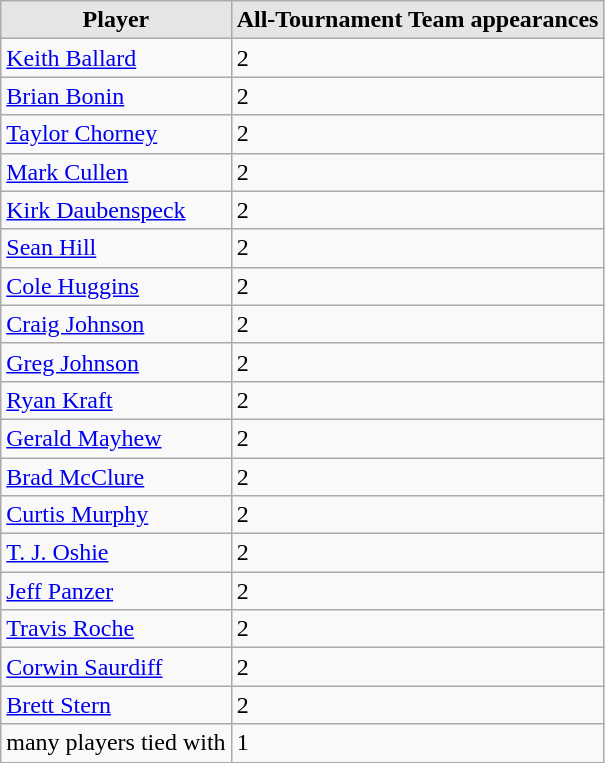<table class="wikitable">
<tr>
<th style="background:#e5e5e5;">Player</th>
<th style="background:#e5e5e5;">All-Tournament Team appearances</th>
</tr>
<tr>
<td><a href='#'>Keith Ballard</a></td>
<td>2</td>
</tr>
<tr>
<td><a href='#'>Brian Bonin</a></td>
<td>2</td>
</tr>
<tr>
<td><a href='#'>Taylor Chorney</a></td>
<td>2</td>
</tr>
<tr>
<td><a href='#'>Mark Cullen</a></td>
<td>2</td>
</tr>
<tr>
<td><a href='#'>Kirk Daubenspeck</a></td>
<td>2</td>
</tr>
<tr>
<td><a href='#'>Sean Hill</a></td>
<td>2</td>
</tr>
<tr>
<td><a href='#'>Cole Huggins</a></td>
<td>2</td>
</tr>
<tr>
<td><a href='#'>Craig Johnson</a></td>
<td>2</td>
</tr>
<tr>
<td><a href='#'>Greg Johnson</a></td>
<td>2</td>
</tr>
<tr>
<td><a href='#'>Ryan Kraft</a></td>
<td>2</td>
</tr>
<tr>
<td><a href='#'>Gerald Mayhew</a></td>
<td>2</td>
</tr>
<tr>
<td><a href='#'>Brad McClure</a></td>
<td>2</td>
</tr>
<tr>
<td><a href='#'>Curtis Murphy</a></td>
<td>2</td>
</tr>
<tr>
<td><a href='#'>T. J. Oshie</a></td>
<td>2</td>
</tr>
<tr>
<td><a href='#'>Jeff Panzer</a></td>
<td>2</td>
</tr>
<tr>
<td><a href='#'>Travis Roche</a></td>
<td>2</td>
</tr>
<tr>
<td><a href='#'>Corwin Saurdiff</a></td>
<td>2</td>
</tr>
<tr>
<td><a href='#'>Brett Stern</a></td>
<td>2</td>
</tr>
<tr>
<td>many players tied with</td>
<td>1</td>
</tr>
</table>
